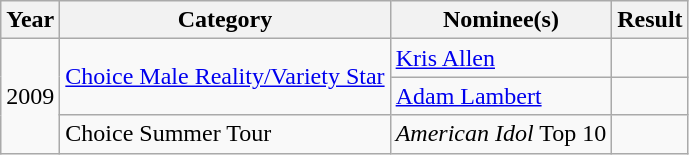<table class="wikitable">
<tr>
<th>Year</th>
<th>Category</th>
<th>Nominee(s)</th>
<th>Result</th>
</tr>
<tr>
<td rowspan="3">2009</td>
<td rowspan="2"><a href='#'>Choice Male Reality/Variety Star</a></td>
<td><a href='#'>Kris Allen</a></td>
<td></td>
</tr>
<tr>
<td><a href='#'>Adam Lambert</a></td>
<td></td>
</tr>
<tr>
<td>Choice Summer Tour</td>
<td><em>American Idol</em> Top 10</td>
<td></td>
</tr>
</table>
